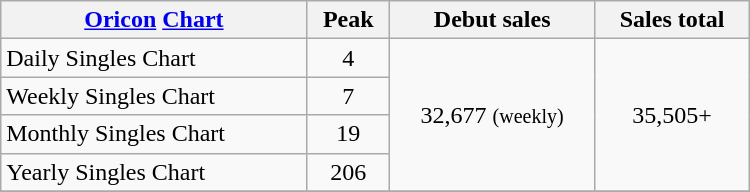<table class="wikitable" style="width:500px;">
<tr>
<th style="text-align:center;"><a href='#'>Oricon</a> <a href='#'>Chart</a></th>
<th style="text-align:center;">Peak</th>
<th style="text-align:center;">Debut sales</th>
<th style="text-align:center;">Sales total</th>
</tr>
<tr>
<td align="left">Daily Singles Chart</td>
<td style="text-align:center;">4</td>
<td style="text-align:center;" rowspan="4">32,677 <small>(weekly)</small></td>
<td style="text-align:center;" rowspan="4">35,505+</td>
</tr>
<tr>
<td align="left">Weekly Singles Chart</td>
<td style="text-align:center;">7</td>
</tr>
<tr>
<td align="left">Monthly Singles Chart</td>
<td style="text-align:center;">19</td>
</tr>
<tr>
<td align="left">Yearly Singles Chart</td>
<td style="text-align:center;">206</td>
</tr>
<tr>
</tr>
</table>
